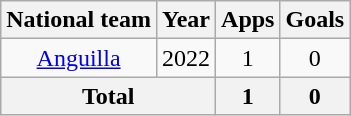<table class="wikitable" style="text-align:center">
<tr>
<th>National team</th>
<th>Year</th>
<th>Apps</th>
<th>Goals</th>
</tr>
<tr>
<td rowspan=1><a href='#'>Anguilla</a></td>
<td>2022</td>
<td>1</td>
<td>0</td>
</tr>
<tr>
<th colspan=2>Total</th>
<th>1</th>
<th>0</th>
</tr>
</table>
